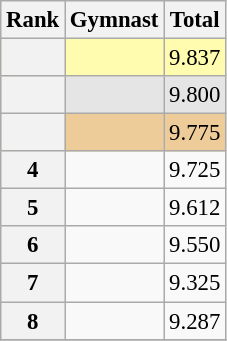<table class="wikitable sortable" style="text-align:center; font-size:95%">
<tr>
<th scope=col>Rank</th>
<th scope=col>Gymnast</th>
<th scope=col>Total</th>
</tr>
<tr bgcolor=fffcaf>
<th scope=row style="text-align:center"></th>
<td align=left></td>
<td>9.837</td>
</tr>
<tr bgcolor=e5e5e5>
<th scope=row style="text-align:center"></th>
<td align=left></td>
<td>9.800</td>
</tr>
<tr bgcolor=eecc99>
<th scope=row style="text-align:center"></th>
<td align=left></td>
<td>9.775</td>
</tr>
<tr>
<th scope=row style="text-align:center">4</th>
<td align=left></td>
<td>9.725</td>
</tr>
<tr>
<th scope=row style="text-align:center">5</th>
<td align=left></td>
<td>9.612</td>
</tr>
<tr>
<th scope=row style="text-align:center">6</th>
<td align=left></td>
<td>9.550</td>
</tr>
<tr>
<th scope=row style="text-align:center">7</th>
<td align=left></td>
<td>9.325</td>
</tr>
<tr>
<th scope=row style="text-align:center">8</th>
<td align=left></td>
<td>9.287</td>
</tr>
<tr>
</tr>
</table>
